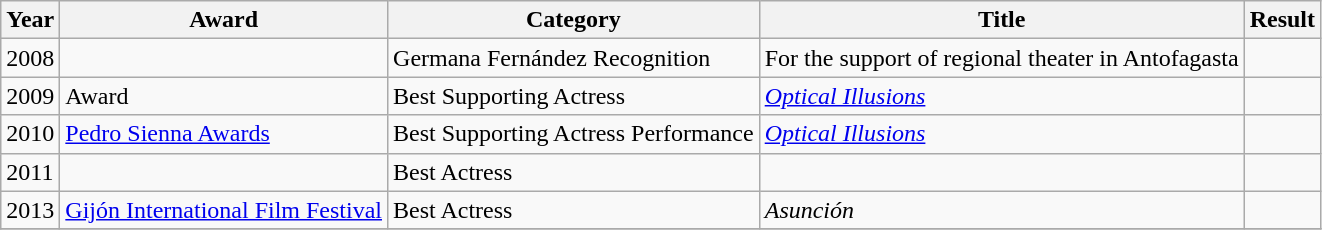<table class="wikitable">
<tr>
<th>Year</th>
<th>Award</th>
<th>Category</th>
<th>Title</th>
<th>Result</th>
</tr>
<tr>
<td>2008</td>
<td></td>
<td>Germana Fernández Recognition</td>
<td>For the support of regional theater in Antofagasta</td>
<td></td>
</tr>
<tr>
<td>2009</td>
<td> Award</td>
<td>Best Supporting Actress</td>
<td><em><a href='#'>Optical Illusions</a></em></td>
<td></td>
</tr>
<tr>
<td>2010</td>
<td><a href='#'>Pedro Sienna Awards</a></td>
<td>Best Supporting Actress Performance</td>
<td><em><a href='#'>Optical Illusions</a></em></td>
<td></td>
</tr>
<tr>
<td>2011</td>
<td></td>
<td>Best Actress</td>
<td><em></em></td>
<td></td>
</tr>
<tr>
<td>2013</td>
<td><a href='#'>Gijón International Film Festival</a></td>
<td>Best Actress</td>
<td><em>Asunción</em></td>
<td></td>
</tr>
<tr>
</tr>
</table>
